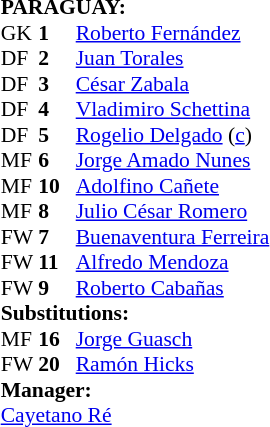<table style="font-size: 90%" cellspacing="0" cellpadding="0" align="center">
<tr>
<td colspan=4><br><strong>PARAGUAY:</strong></td>
</tr>
<tr>
<th width=25></th>
<th width=25></th>
</tr>
<tr>
<td>GK</td>
<td><strong>1</strong></td>
<td><a href='#'>Roberto Fernández</a></td>
</tr>
<tr>
<td>DF</td>
<td><strong>2</strong></td>
<td><a href='#'>Juan Torales</a></td>
<td></td>
<td></td>
</tr>
<tr>
<td>DF</td>
<td><strong>3</strong></td>
<td><a href='#'>César Zabala</a></td>
</tr>
<tr>
<td>DF</td>
<td><strong>4</strong></td>
<td><a href='#'>Vladimiro Schettina</a></td>
<td></td>
</tr>
<tr>
<td>DF</td>
<td><strong>5</strong></td>
<td><a href='#'>Rogelio Delgado</a> (<a href='#'>c</a>)</td>
</tr>
<tr>
<td>MF</td>
<td><strong>6</strong></td>
<td><a href='#'>Jorge Amado Nunes</a></td>
</tr>
<tr>
<td>MF</td>
<td><strong>10</strong></td>
<td><a href='#'>Adolfino Cañete</a></td>
</tr>
<tr>
<td>MF</td>
<td><strong>8</strong></td>
<td><a href='#'>Julio César Romero</a></td>
</tr>
<tr>
<td>FW</td>
<td><strong>7</strong></td>
<td><a href='#'>Buenaventura Ferreira</a></td>
</tr>
<tr>
<td>FW</td>
<td><strong>11</strong></td>
<td><a href='#'>Alfredo Mendoza</a></td>
<td></td>
<td></td>
</tr>
<tr>
<td>FW</td>
<td><strong>9</strong></td>
<td><a href='#'>Roberto Cabañas</a></td>
</tr>
<tr>
<td colspan=3><strong>Substitutions:</strong></td>
</tr>
<tr>
<td>MF</td>
<td><strong>16</strong></td>
<td><a href='#'>Jorge Guasch</a></td>
<td></td>
<td></td>
</tr>
<tr>
<td>FW</td>
<td><strong>20</strong></td>
<td><a href='#'>Ramón Hicks</a></td>
<td></td>
<td></td>
</tr>
<tr>
<td colspan=3><strong>Manager:</strong></td>
</tr>
<tr>
<td colspan=3> <a href='#'>Cayetano Ré</a></td>
</tr>
</table>
